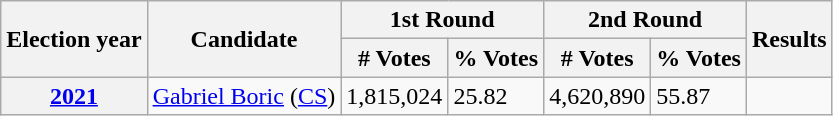<table class="wikitable">
<tr>
<th rowspan=2>Election year</th>
<th rowspan=2>Candidate</th>
<th colspan=2>1st Round</th>
<th colspan=2>2nd Round</th>
<th rowspan=2>Results</th>
</tr>
<tr>
<th># Votes</th>
<th>% Votes</th>
<th># Votes</th>
<th>% Votes</th>
</tr>
<tr>
<th><a href='#'>2021</a></th>
<td><a href='#'>Gabriel Boric</a> (<a href='#'>CS</a>)</td>
<td>1,815,024</td>
<td>25.82</td>
<td>4,620,890</td>
<td>55.87</td>
<td></td>
</tr>
</table>
